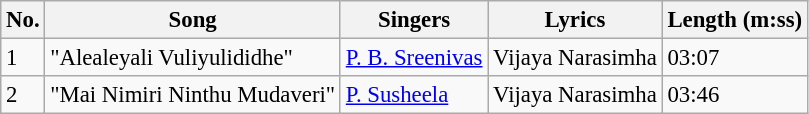<table class="wikitable" style="font-size:95%;">
<tr>
<th>No.</th>
<th>Song</th>
<th>Singers</th>
<th>Lyrics</th>
<th>Length (m:ss)</th>
</tr>
<tr>
<td>1</td>
<td>"Alealeyali Vuliyulididhe"</td>
<td><a href='#'>P. B. Sreenivas</a></td>
<td>Vijaya Narasimha</td>
<td>03:07</td>
</tr>
<tr>
<td>2</td>
<td>"Mai Nimiri Ninthu Mudaveri"</td>
<td><a href='#'>P. Susheela</a></td>
<td>Vijaya Narasimha</td>
<td>03:46</td>
</tr>
</table>
